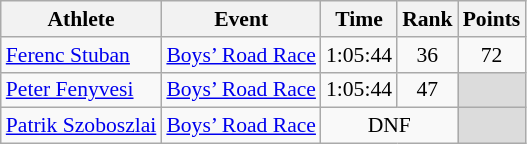<table class="wikitable" border="1" style="font-size:90%">
<tr>
<th>Athlete</th>
<th>Event</th>
<th>Time</th>
<th>Rank</th>
<th>Points</th>
</tr>
<tr>
<td><a href='#'>Ferenc Stuban</a></td>
<td><a href='#'>Boys’ Road Race</a></td>
<td align=center>1:05:44</td>
<td align=center>36</td>
<td align=center>72</td>
</tr>
<tr>
<td><a href='#'>Peter Fenyvesi</a></td>
<td><a href='#'>Boys’ Road Race</a></td>
<td align=center>1:05:44</td>
<td align=center>47</td>
<td bgcolor=#DCDCDC></td>
</tr>
<tr>
<td><a href='#'>Patrik Szoboszlai</a></td>
<td><a href='#'>Boys’ Road Race</a></td>
<td align=center colspan=2>DNF</td>
<td bgcolor=#DCDCDC></td>
</tr>
</table>
